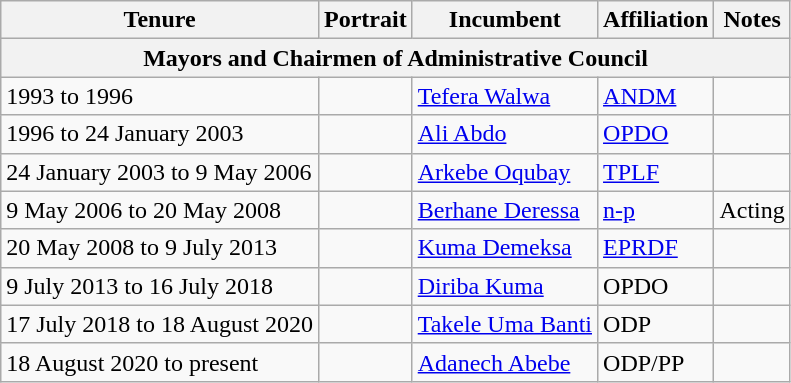<table class="wikitable">
<tr>
<th>Tenure</th>
<th>Portrait</th>
<th>Incumbent</th>
<th>Affiliation</th>
<th>Notes</th>
</tr>
<tr>
<th colspan="5" align="center">Mayors and Chairmen of Administrative Council</th>
</tr>
<tr>
<td>1993 to 1996</td>
<td></td>
<td><a href='#'>Tefera Walwa</a></td>
<td><a href='#'>ANDM</a></td>
<td></td>
</tr>
<tr>
<td>1996 to 24 January 2003</td>
<td></td>
<td><a href='#'>Ali Abdo</a></td>
<td><a href='#'>OPDO</a></td>
<td></td>
</tr>
<tr>
<td>24 January 2003 to 9 May 2006</td>
<td></td>
<td><a href='#'>Arkebe Oqubay</a></td>
<td><a href='#'>TPLF</a></td>
<td></td>
</tr>
<tr>
<td>9 May 2006 to 20 May 2008</td>
<td></td>
<td><a href='#'>Berhane Deressa</a></td>
<td><a href='#'>n-p</a></td>
<td>Acting</td>
</tr>
<tr>
<td>20 May 2008 to 9 July 2013</td>
<td></td>
<td><a href='#'>Kuma Demeksa</a></td>
<td><a href='#'>EPRDF</a></td>
<td></td>
</tr>
<tr>
<td>9 July 2013 to 16 July 2018</td>
<td></td>
<td><a href='#'>Diriba Kuma</a></td>
<td>OPDO</td>
<td></td>
</tr>
<tr>
<td>17 July 2018 to 18 August 2020</td>
<td></td>
<td><a href='#'>Takele Uma Banti</a></td>
<td>ODP</td>
<td></td>
</tr>
<tr>
<td>18 August 2020 to present</td>
<td></td>
<td><a href='#'>Adanech Abebe</a></td>
<td>ODP/PP</td>
<td></td>
</tr>
</table>
